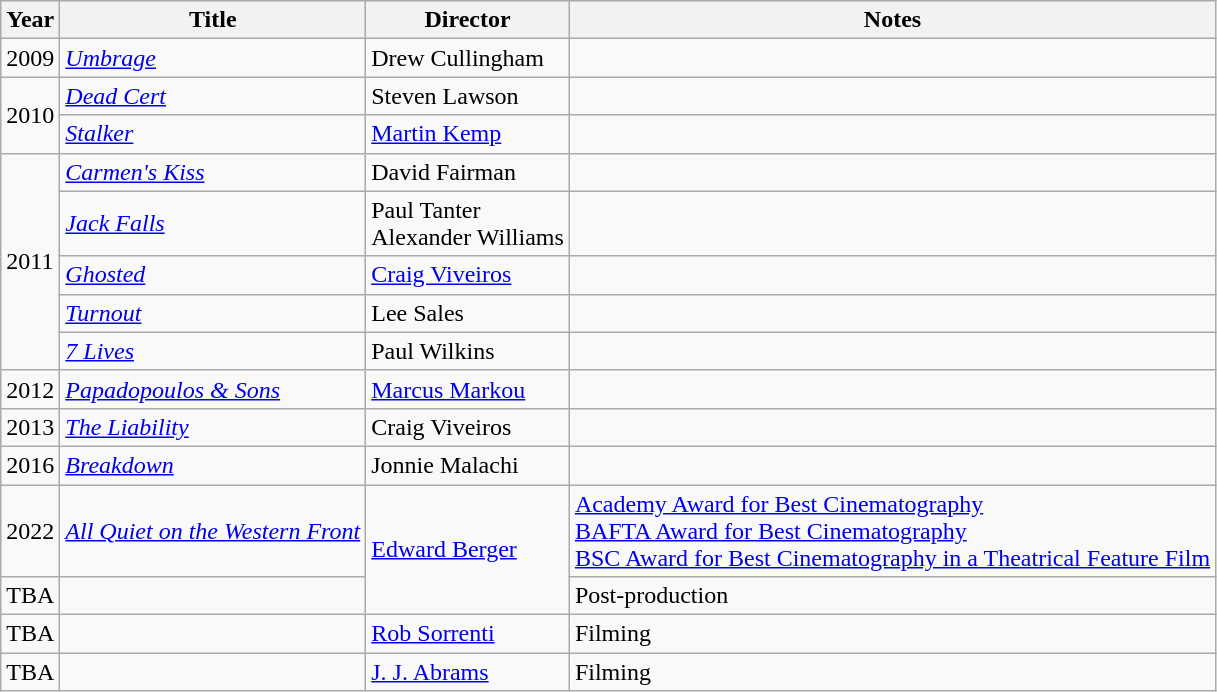<table class="wikitable">
<tr>
<th>Year</th>
<th>Title</th>
<th>Director</th>
<th>Notes</th>
</tr>
<tr>
<td>2009</td>
<td><em><a href='#'>Umbrage</a></em></td>
<td>Drew Cullingham</td>
<td></td>
</tr>
<tr>
<td rowspan=2>2010</td>
<td><em><a href='#'>Dead Cert</a></em></td>
<td>Steven Lawson</td>
<td></td>
</tr>
<tr>
<td><em><a href='#'>Stalker</a></em></td>
<td><a href='#'>Martin Kemp</a></td>
<td></td>
</tr>
<tr>
<td rowspan=5>2011</td>
<td><em><a href='#'>Carmen's Kiss</a></em></td>
<td>David Fairman</td>
<td></td>
</tr>
<tr>
<td><em><a href='#'>Jack Falls</a></em></td>
<td>Paul Tanter<br>Alexander Williams</td>
<td></td>
</tr>
<tr>
<td><em><a href='#'>Ghosted</a></em></td>
<td><a href='#'>Craig Viveiros</a></td>
<td></td>
</tr>
<tr>
<td><em><a href='#'>Turnout</a></em></td>
<td>Lee Sales</td>
<td></td>
</tr>
<tr>
<td><em><a href='#'>7 Lives</a></em></td>
<td>Paul Wilkins</td>
<td></td>
</tr>
<tr>
<td>2012</td>
<td><em><a href='#'>Papadopoulos & Sons</a></em></td>
<td><a href='#'>Marcus Markou</a></td>
<td></td>
</tr>
<tr>
<td>2013</td>
<td><em><a href='#'>The Liability</a></em></td>
<td>Craig Viveiros</td>
<td></td>
</tr>
<tr>
<td>2016</td>
<td><em><a href='#'>Breakdown</a></em></td>
<td>Jonnie Malachi</td>
<td></td>
</tr>
<tr>
<td>2022</td>
<td><em><a href='#'>All Quiet on the Western Front</a></em></td>
<td rowspan=2><a href='#'>Edward Berger</a></td>
<td><a href='#'>Academy Award for Best Cinematography</a><br><a href='#'>BAFTA Award for Best Cinematography</a><br><a href='#'>BSC Award for Best Cinematography in a Theatrical Feature Film</a></td>
</tr>
<tr>
<td>TBA</td>
<td></td>
<td>Post-production</td>
</tr>
<tr>
<td>TBA</td>
<td></td>
<td><a href='#'>Rob Sorrenti</a></td>
<td>Filming</td>
</tr>
<tr>
<td>TBA</td>
<td></td>
<td><a href='#'>J. J. Abrams</a></td>
<td>Filming</td>
</tr>
</table>
